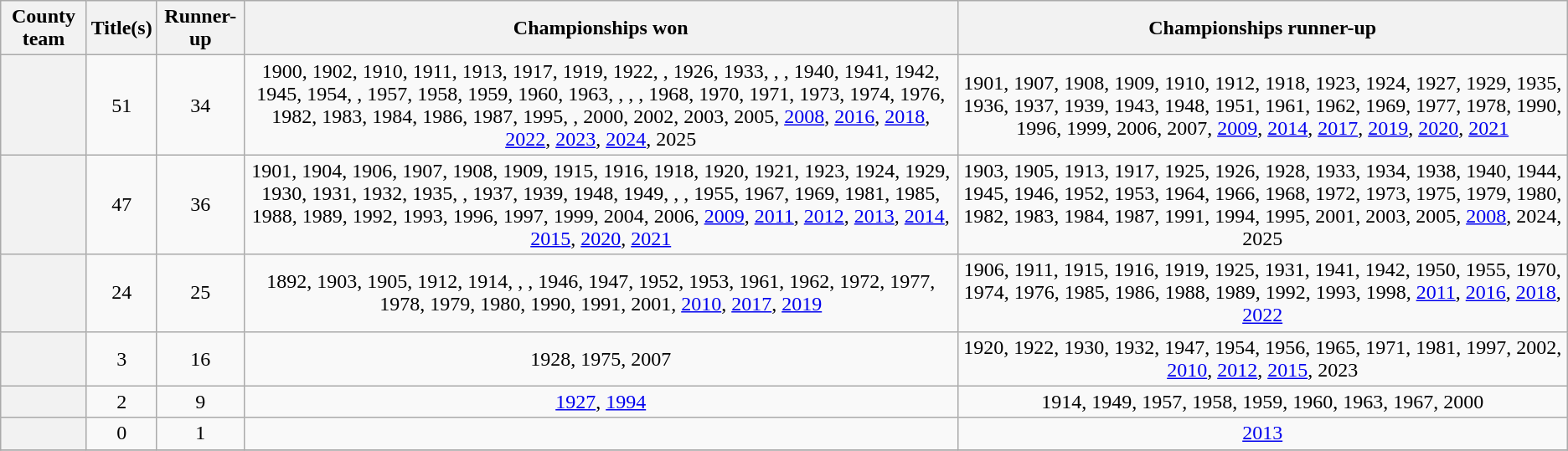<table class="wikitable plainrowheaders sortable" style="text-align:center">
<tr>
<th>County team</th>
<th scope="col">Title(s)</th>
<th scope="col">Runner-up</th>
<th scope="col">Championships won</th>
<th scope="col">Championships runner-up</th>
</tr>
<tr>
<th scope="row"> </th>
<td>51</td>
<td>34</td>
<td>1900, 1902, 1910, 1911, 1913, 1917, 1919, 1922, <strong><a href='#'></a></strong>, 1926, 1933, <strong><a href='#'></a></strong>, <strong><a href='#'></a></strong>, 1940, 1941, 1942, 1945, 1954, <strong><a href='#'></a></strong>, 1957, 1958, 1959, 1960, 1963, <strong><a href='#'></a></strong>, <strong><a href='#'></a></strong>, <strong><a href='#'></a></strong>, 1968, 1970, 1971, 1973, 1974, 1976, 1982, 1983, 1984, 1986, 1987, 1995, <strong><a href='#'></a></strong>, 2000, 2002, 2003, 2005, <a href='#'>2008</a>, <a href='#'>2016</a>, <a href='#'>2018</a>, <a href='#'>2022</a>, <a href='#'>2023</a>, <a href='#'>2024</a>, 2025</td>
<td>1901, 1907, 1908, 1909, 1910, 1912, 1918, 1923, 1924, 1927, 1929, 1935, 1936, 1937, 1939, 1943, 1948, 1951, 1961, 1962, 1969, 1977, 1978, 1990, 1996, 1999, 2006, 2007, <a href='#'>2009</a>, <a href='#'>2014</a>, <a href='#'>2017</a>, <a href='#'>2019</a>, <a href='#'>2020</a>, <a href='#'>2021</a></td>
</tr>
<tr>
<th scope="row"> </th>
<td>47</td>
<td>36</td>
<td>1901, 1904, 1906, 1907, 1908, 1909, 1915, 1916, 1918, 1920, 1921, 1923, 1924, 1929, 1930, 1931, 1932, 1935, <strong><a href='#'></a></strong>, 1937, 1939, 1948, 1949, <strong><a href='#'></a></strong>, <strong><a href='#'></a></strong>, 1955, 1967, 1969, 1981, 1985, 1988, 1989, 1992, 1993, 1996, 1997, 1999, 2004, 2006, <a href='#'>2009</a>, <a href='#'>2011</a>, <a href='#'>2012</a>, <a href='#'>2013</a>, <a href='#'>2014</a>, <a href='#'>2015</a>, <a href='#'>2020</a>, <a href='#'>2021</a></td>
<td>1903, 1905, 1913, 1917, 1925, 1926, 1928, 1933, 1934, 1938, 1940, 1944, 1945, 1946, 1952, 1953, 1964, 1966, 1968, 1972, 1973, 1975, 1979, 1980, 1982, 1983, 1984, 1987, 1991, 1994, 1995, 2001, 2003, 2005, <a href='#'>2008</a>, 2024, 2025</td>
</tr>
<tr>
<th scope="row"> </th>
<td>24</td>
<td>25</td>
<td>1892, 1903, 1905, 1912, 1914, <strong><a href='#'></a></strong>, <strong><a href='#'></a></strong>, 1946, 1947, 1952, 1953, 1961, 1962, 1972, 1977, 1978, 1979, 1980, 1990, 1991, 2001, <a href='#'>2010</a>, <a href='#'>2017</a>, <a href='#'>2019</a></td>
<td>1906, 1911, 1915, 1916, 1919, 1925, 1931, 1941, 1942, 1950, 1955, 1970, 1974, 1976, 1985, 1986, 1988, 1989, 1992, 1993, 1998, <a href='#'>2011</a>, <a href='#'>2016</a>, <a href='#'>2018</a>, <a href='#'>2022</a></td>
</tr>
<tr>
<th scope="row"> </th>
<td>3</td>
<td>16</td>
<td>1928, 1975, 2007</td>
<td>1920, 1922, 1930, 1932, 1947, 1954, 1956, 1965, 1971, 1981, 1997, 2002, <a href='#'>2010</a>, <a href='#'>2012</a>, <a href='#'>2015</a>, 2023</td>
</tr>
<tr>
<th scope="row"> </th>
<td>2</td>
<td>9</td>
<td><a href='#'>1927</a>, <a href='#'>1994</a></td>
<td>1914, 1949, 1957, 1958, 1959, 1960, 1963, 1967, 2000</td>
</tr>
<tr>
<th scope="row"> </th>
<td>0</td>
<td>1</td>
<td></td>
<td><a href='#'>2013</a></td>
</tr>
<tr>
</tr>
</table>
